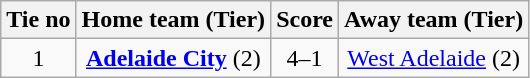<table class="wikitable" style="text-align:center">
<tr>
<th>Tie no</th>
<th>Home team (Tier)</th>
<th>Score</th>
<th>Away team (Tier)</th>
</tr>
<tr>
<td>1</td>
<td><strong><a href='#'>Adelaide City</a></strong> (2)</td>
<td>4–1</td>
<td><a href='#'>West Adelaide</a> (2)</td>
</tr>
</table>
